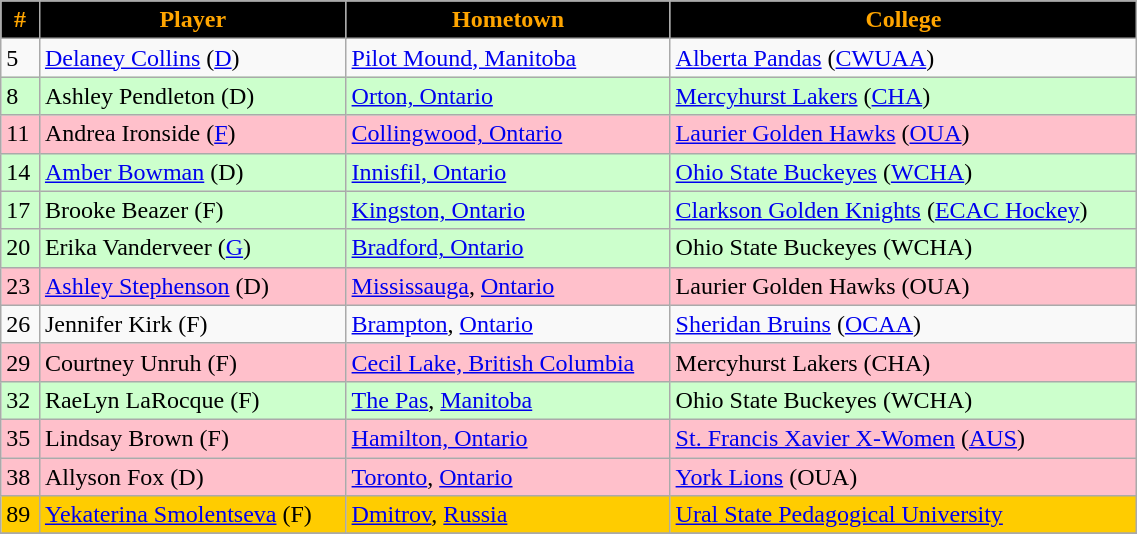<table class="wikitable" width="60%">
<tr align="center" style="background:black;color:orange;">
<td><strong>#</strong></td>
<td><strong>Player</strong></td>
<td><strong>Hometown</strong></td>
<td><strong>College</strong></td>
</tr>
<tr>
<td>5</td>
<td><a href='#'>Delaney Collins</a> (<a href='#'>D</a>)</td>
<td> <a href='#'>Pilot Mound, Manitoba</a></td>
<td><a href='#'>Alberta Pandas</a> (<a href='#'>CWUAA</a>)</td>
</tr>
<tr bgcolor="CCFFCC">
<td>8</td>
<td>Ashley Pendleton (D)</td>
<td> <a href='#'>Orton, Ontario</a></td>
<td><a href='#'>Mercyhurst Lakers</a> (<a href='#'>CHA</a>)</td>
</tr>
<tr bgcolor="pink">
<td>11</td>
<td>Andrea Ironside (<a href='#'>F</a>)</td>
<td> <a href='#'>Collingwood, Ontario</a></td>
<td><a href='#'>Laurier Golden Hawks</a> (<a href='#'>OUA</a>)</td>
</tr>
<tr bgcolor="CCFFCC">
<td>14</td>
<td><a href='#'>Amber Bowman</a> (D)</td>
<td> <a href='#'>Innisfil, Ontario</a></td>
<td><a href='#'>Ohio State Buckeyes</a> (<a href='#'>WCHA</a>)</td>
</tr>
<tr bgcolor="CCFFCC">
<td>17</td>
<td>Brooke Beazer (F)</td>
<td> <a href='#'>Kingston, Ontario</a></td>
<td><a href='#'>Clarkson Golden Knights</a> (<a href='#'>ECAC Hockey</a>)</td>
</tr>
<tr bgcolor="CCFFCC">
<td>20</td>
<td>Erika Vanderveer (<a href='#'>G</a>)</td>
<td> <a href='#'>Bradford, Ontario</a></td>
<td>Ohio State Buckeyes (WCHA)</td>
</tr>
<tr bgcolor="pink">
<td>23</td>
<td><a href='#'>Ashley Stephenson</a> (D)</td>
<td> <a href='#'>Mississauga</a>, <a href='#'>Ontario</a></td>
<td>Laurier Golden Hawks (OUA)</td>
</tr>
<tr bgcolor="">
<td>26</td>
<td>Jennifer Kirk (F)</td>
<td> <a href='#'>Brampton</a>, <a href='#'>Ontario</a></td>
<td><a href='#'>Sheridan Bruins</a> (<a href='#'>OCAA</a>)</td>
</tr>
<tr bgcolor="pink">
<td>29</td>
<td>Courtney Unruh (F)</td>
<td> <a href='#'>Cecil Lake, British Columbia</a></td>
<td>Mercyhurst Lakers (CHA)</td>
</tr>
<tr bgcolor="CCFFCC">
<td>32</td>
<td>RaeLyn LaRocque (F)</td>
<td> <a href='#'>The Pas</a>, <a href='#'>Manitoba</a></td>
<td>Ohio State Buckeyes (WCHA)</td>
</tr>
<tr bgcolor="pink">
<td>35</td>
<td>Lindsay Brown (F)</td>
<td> <a href='#'>Hamilton, Ontario</a></td>
<td><a href='#'>St. Francis Xavier X-Women</a> (<a href='#'>AUS</a>)</td>
</tr>
<tr bgcolor="pink">
<td>38</td>
<td>Allyson Fox (D)</td>
<td> <a href='#'>Toronto</a>, <a href='#'>Ontario</a></td>
<td><a href='#'>York Lions</a> (OUA)</td>
</tr>
<tr bgcolor="FFCC00">
<td>89</td>
<td><a href='#'>Yekaterina Smolentseva</a> (F)</td>
<td> <a href='#'>Dmitrov</a>, <a href='#'>Russia</a></td>
<td><a href='#'>Ural State Pedagogical University</a></td>
</tr>
<tr>
</tr>
</table>
